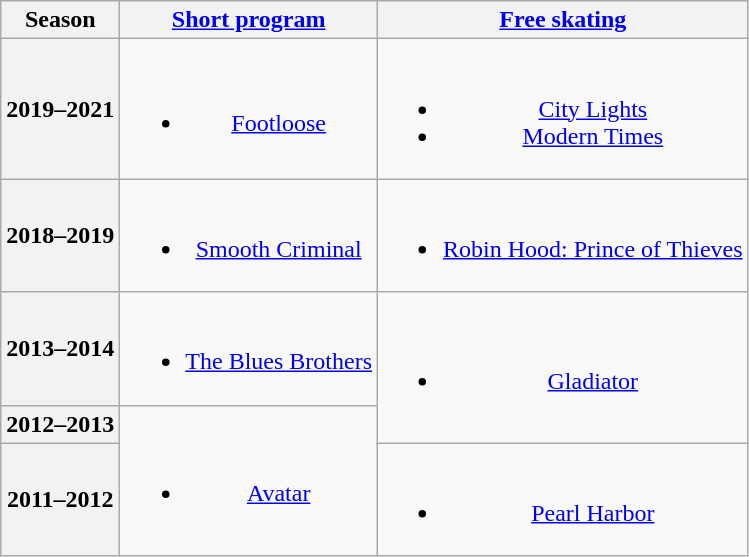<table class=wikitable style=text-align:center>
<tr>
<th>Season</th>
<th><a href='#'>Short program</a></th>
<th><a href='#'>Free skating</a></th>
</tr>
<tr>
<th>2019–2021<br></th>
<td><br><ul><li><a href='#'>Footloose</a> <br></li></ul></td>
<td><br><ul><li><a href='#'>City Lights</a> <br></li><li><a href='#'>Modern Times</a> <br></li></ul></td>
</tr>
<tr>
<th>2018–2019<br></th>
<td><br><ul><li><a href='#'>Smooth Criminal</a>  <br></li></ul></td>
<td><br><ul><li><a href='#'>Robin Hood: Prince of Thieves</a>  <br></li></ul></td>
</tr>
<tr>
<th>2013–2014 <br> </th>
<td><br><ul><li><a href='#'>The Blues Brothers</a></li></ul></td>
<td rowspan=2><br><ul><li><a href='#'>Gladiator</a> <br></li></ul></td>
</tr>
<tr>
<th>2012–2013 <br> </th>
<td rowspan=2><br><ul><li><a href='#'>Avatar</a> <br></li></ul></td>
</tr>
<tr>
<th>2011–2012 <br> </th>
<td><br><ul><li><a href='#'>Pearl Harbor</a> <br></li></ul></td>
</tr>
</table>
